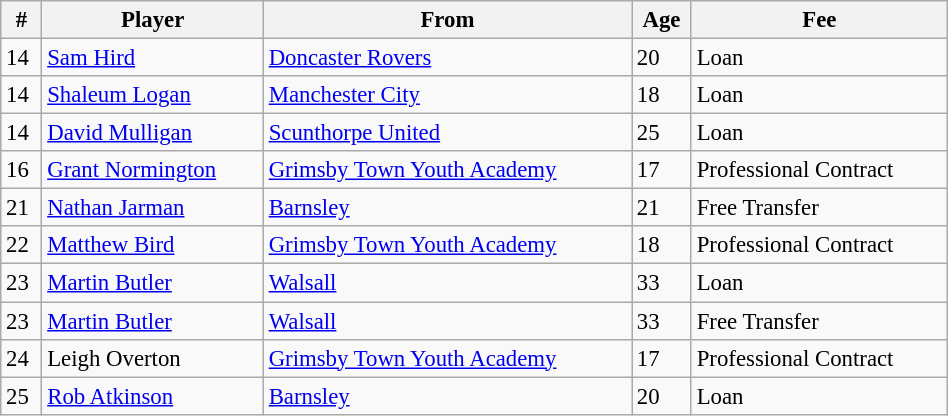<table class="wikitable" style="text-align:center; font-size:95%;width:50%; text-align:left">
<tr>
<th>#</th>
<th>Player</th>
<th>From</th>
<th>Age</th>
<th>Fee</th>
</tr>
<tr --->
<td>14</td>
<td> <a href='#'>Sam Hird</a></td>
<td><a href='#'>Doncaster Rovers</a></td>
<td>20</td>
<td>Loan</td>
</tr>
<tr --->
<td>14</td>
<td> <a href='#'>Shaleum Logan</a></td>
<td><a href='#'>Manchester City</a></td>
<td>18</td>
<td>Loan</td>
</tr>
<tr --->
<td>14</td>
<td> <a href='#'>David Mulligan</a></td>
<td><a href='#'>Scunthorpe United</a></td>
<td>25</td>
<td>Loan</td>
</tr>
<tr --->
<td>16</td>
<td> <a href='#'>Grant Normington</a></td>
<td><a href='#'>Grimsby Town Youth Academy</a></td>
<td>17</td>
<td>Professional Contract</td>
</tr>
<tr --->
<td>21</td>
<td> <a href='#'>Nathan Jarman</a></td>
<td><a href='#'>Barnsley</a></td>
<td>21</td>
<td>Free Transfer</td>
</tr>
<tr --->
<td>22</td>
<td> <a href='#'>Matthew Bird</a></td>
<td><a href='#'>Grimsby Town Youth Academy</a></td>
<td>18</td>
<td>Professional Contract</td>
</tr>
<tr --->
<td>23</td>
<td> <a href='#'>Martin Butler</a></td>
<td><a href='#'>Walsall</a></td>
<td>33</td>
<td>Loan</td>
</tr>
<tr --->
<td>23</td>
<td> <a href='#'>Martin Butler</a></td>
<td><a href='#'>Walsall</a></td>
<td>33</td>
<td>Free Transfer</td>
</tr>
<tr --->
<td>24</td>
<td> Leigh Overton</td>
<td><a href='#'>Grimsby Town Youth Academy</a></td>
<td>17</td>
<td>Professional Contract</td>
</tr>
<tr --->
<td>25</td>
<td> <a href='#'>Rob Atkinson</a></td>
<td><a href='#'>Barnsley</a></td>
<td>20</td>
<td>Loan</td>
</tr>
</table>
